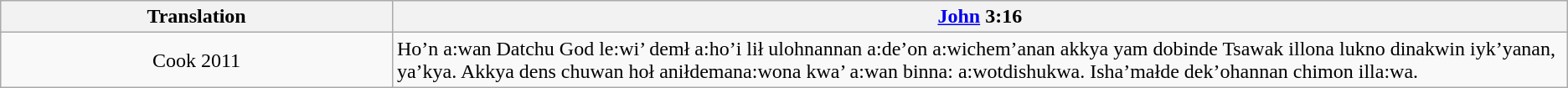<table class="wikitable">
<tr>
<th style="text-align:center; width:25%;">Translation</th>
<th><a href='#'>John</a> 3:16</th>
</tr>
<tr>
<td style="text-align:center;">Cook 2011</td>
<td>Ho’n a:wan Datchu God le:wi’ demł a:ho’i lił ulohnannan a:de’on a:wichem’anan akkya yam dobinde Tsawak illona lukno dinakwin iyk’yanan, ya’kya. Akkya dens chuwan hoł aniłdemana:wona kwa’ a:wan binna: a:wotdishukwa. Isha’małde dek’ohannan chimon illa:wa.</td>
</tr>
</table>
